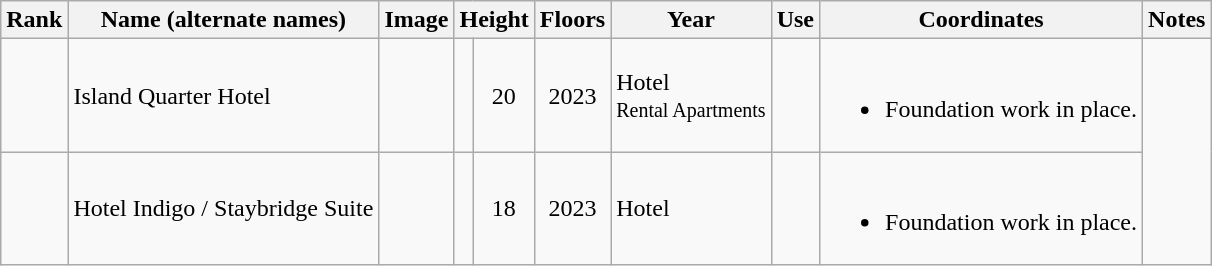<table class="wikitable sortable">
<tr>
<th>Rank</th>
<th>Name (alternate names)</th>
<th class="unsortable">Image</th>
<th colspan="2" class="unsortable">Height</th>
<th>Floors</th>
<th>Year</th>
<th>Use</th>
<th>Coordinates</th>
<th>Notes</th>
</tr>
<tr>
<td style="text-align:center;"></td>
<td>Island Quarter Hotel</td>
<td> </td>
<td></td>
<td style="text-align:center;">20</td>
<td style="text-align:center;">2023</td>
<td align="centre">Hotel<br><small>Rental Apartments</small></td>
<td style="text-align:center;"></td>
<td><br><ul><li>Foundation work in place.</li></ul></td>
</tr>
<tr>
<td style="text-align:center;"></td>
<td>Hotel Indigo / Staybridge Suite</td>
<td> </td>
<td></td>
<td style="text-align:center;">18</td>
<td style="text-align:center;">2023</td>
<td align="centre">Hotel</td>
<td style="text-align:center;"></td>
<td><br><ul><li>Foundation work in place.</li></ul></td>
</tr>
</table>
